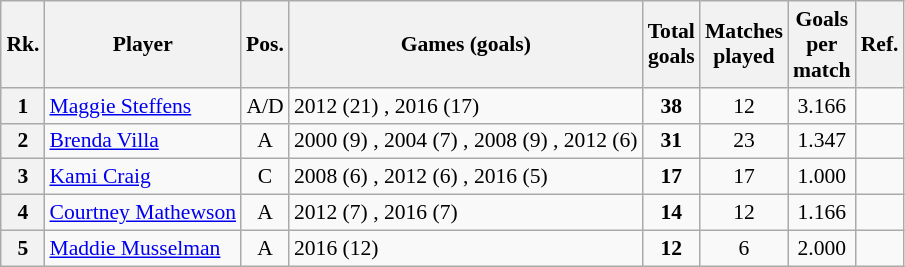<table class="wikitable sortable" style="text-align: center; font-size: 90%; margin-left: 1em;">
<tr>
<th>Rk.</th>
<th>Player</th>
<th>Pos.</th>
<th>Games (goals)</th>
<th>Total<br>goals</th>
<th>Matches<br>played</th>
<th>Goals<br>per<br>match</th>
<th>Ref.</th>
</tr>
<tr>
<th>1</th>
<td style="text-align: left;"><a href='#'>Maggie Steffens</a></td>
<td>A/D</td>
<td style="text-align: left;">2012 (21) , 2016 (17) </td>
<td><strong>38</strong></td>
<td>12</td>
<td>3.166</td>
<td style="text-align: left;"></td>
</tr>
<tr>
<th>2</th>
<td style="text-align: left;"><a href='#'>Brenda Villa</a></td>
<td>A</td>
<td style="text-align: left;">2000 (9) , 2004 (7) , 2008 (9) , 2012 (6) </td>
<td><strong>31</strong></td>
<td>23</td>
<td>1.347</td>
<td style="text-align: left;"></td>
</tr>
<tr>
<th>3</th>
<td style="text-align: left;"><a href='#'>Kami Craig</a></td>
<td>C</td>
<td style="text-align: left;">2008 (6) , 2012 (6) , 2016 (5) </td>
<td><strong>17</strong></td>
<td>17</td>
<td>1.000</td>
<td style="text-align: left;"></td>
</tr>
<tr>
<th>4</th>
<td style="text-align: left;"><a href='#'>Courtney Mathewson</a></td>
<td>A</td>
<td style="text-align: left;">2012 (7) , 2016 (7) </td>
<td><strong>14</strong></td>
<td>12</td>
<td>1.166</td>
<td style="text-align: left;"></td>
</tr>
<tr>
<th>5</th>
<td style="text-align: left;"><a href='#'>Maddie Musselman</a></td>
<td>A</td>
<td style="text-align: left;">2016 (12) </td>
<td><strong>12</strong></td>
<td>6</td>
<td>2.000</td>
<td style="text-align: left;"></td>
</tr>
</table>
